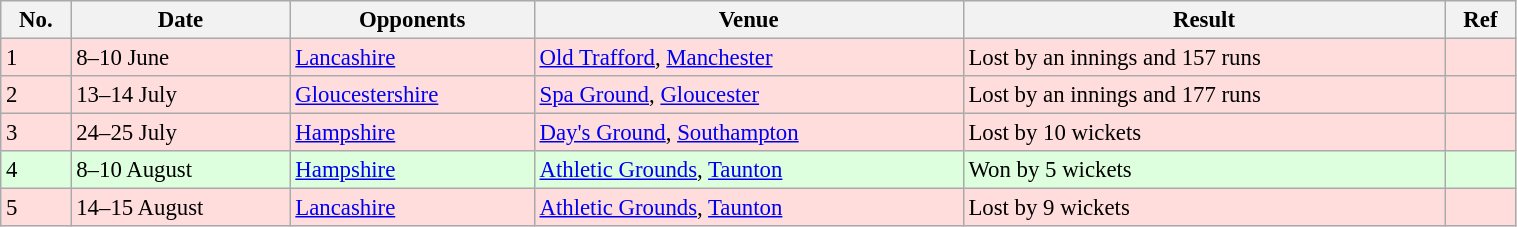<table class="wikitable"  style="width:80%; font-size:95%;">
<tr style="background:#efefef;">
<th scope="col">No.</th>
<th scope="col">Date</th>
<th scope="col">Opponents</th>
<th scope="col">Venue</th>
<th scope="col">Result</th>
<th scope="col">Ref</th>
</tr>
<tr style="background:#fdd;">
<td>1</td>
<td>8–10 June</td>
<td><a href='#'>Lancashire</a></td>
<td><a href='#'>Old Trafford</a>, <a href='#'>Manchester</a></td>
<td>Lost by an innings and 157 runs</td>
<td></td>
</tr>
<tr style="background:#fdd;">
<td>2</td>
<td>13–14 July</td>
<td><a href='#'>Gloucestershire</a></td>
<td><a href='#'>Spa Ground</a>, <a href='#'>Gloucester</a></td>
<td>Lost by an innings and 177 runs</td>
<td></td>
</tr>
<tr style="background:#fdd;">
<td>3</td>
<td>24–25 July</td>
<td><a href='#'>Hampshire</a></td>
<td><a href='#'>Day's Ground</a>, <a href='#'>Southampton</a></td>
<td>Lost by 10 wickets</td>
<td></td>
</tr>
<tr style="background:#dfd;">
<td>4</td>
<td>8–10 August</td>
<td><a href='#'>Hampshire</a></td>
<td><a href='#'>Athletic Grounds</a>, <a href='#'>Taunton</a></td>
<td>Won by 5 wickets</td>
<td></td>
</tr>
<tr style="background:#fdd;">
<td>5</td>
<td>14–15 August</td>
<td><a href='#'>Lancashire</a></td>
<td><a href='#'>Athletic Grounds</a>, <a href='#'>Taunton</a></td>
<td>Lost by 9 wickets</td>
<td></td>
</tr>
</table>
